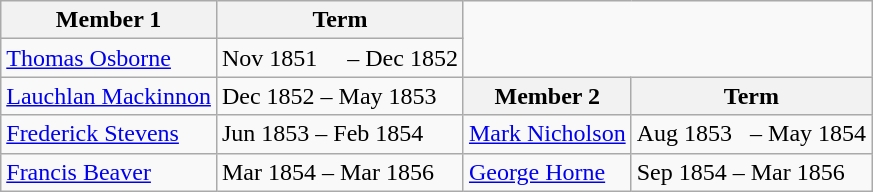<table class="wikitable">
<tr>
<th>Member 1</th>
<th>Term</th>
</tr>
<tr>
<td><a href='#'>Thomas Osborne</a></td>
<td>Nov 1851      – Dec 1852</td>
</tr>
<tr>
<td><a href='#'>Lauchlan Mackinnon</a></td>
<td>Dec 1852 – May 1853</td>
<th>Member 2</th>
<th>Term</th>
</tr>
<tr>
<td><a href='#'>Frederick Stevens</a></td>
<td>Jun 1853 – Feb 1854</td>
<td><a href='#'>Mark Nicholson</a></td>
<td>Aug 1853    – May 1854</td>
</tr>
<tr>
<td><a href='#'>Francis Beaver</a></td>
<td>Mar 1854 – Mar 1856</td>
<td><a href='#'>George Horne</a></td>
<td>Sep 1854 – Mar 1856</td>
</tr>
</table>
